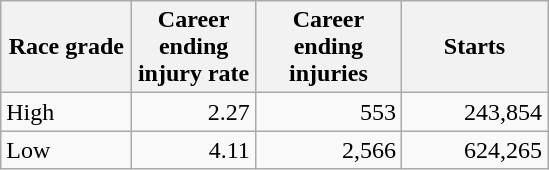<table class="wikitable">
<tr>
<th style="width:80px;">Race grade</th>
<th style="width:75px;">Career ending injury rate</th>
<th style="width:90px;">Career ending injuries</th>
<th style="width:90px;">Starts</th>
</tr>
<tr>
<td>High</td>
<td align="right">2.27</td>
<td align="right">553</td>
<td align="right">243,854</td>
</tr>
<tr>
<td>Low</td>
<td align="right">4.11</td>
<td align="right">2,566</td>
<td align="right">624,265</td>
</tr>
</table>
